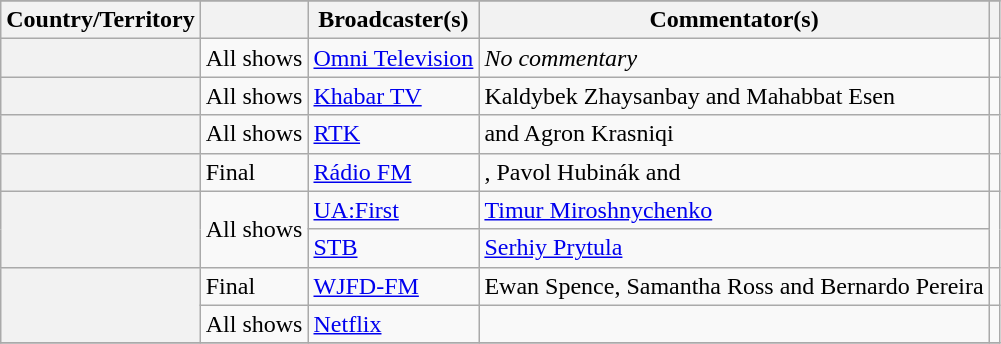<table class="wikitable plainrowheaders">
<tr>
</tr>
<tr>
<th scope="col">Country/Territory</th>
<th scope="col"></th>
<th scope="col">Broadcaster(s)</th>
<th scope="col">Commentator(s)</th>
<th scope="col"></th>
</tr>
<tr>
<th scope="row"></th>
<td>All shows</td>
<td><a href='#'>Omni Television</a></td>
<td><em>No commentary</em></td>
<td></td>
</tr>
<tr>
<th scope="row"></th>
<td>All shows</td>
<td><a href='#'>Khabar TV</a></td>
<td>Kaldybek Zhaysanbay and Mahabbat Esen</td>
<td></td>
</tr>
<tr>
<th scope="row"></th>
<td>All shows</td>
<td><a href='#'>RTK</a></td>
<td> and Agron Krasniqi</td>
<td></td>
</tr>
<tr>
<th scope="row"></th>
<td>Final</td>
<td><a href='#'>Rádio FM</a></td>
<td>, Pavol Hubinák and </td>
<td></td>
</tr>
<tr>
<th scope="row" rowspan="2"></th>
<td rowspan="2">All shows</td>
<td><a href='#'>UA:First</a></td>
<td><a href='#'>Timur Miroshnychenko</a></td>
<td rowspan="2"></td>
</tr>
<tr>
<td><a href='#'>STB</a></td>
<td><a href='#'>Serhiy Prytula</a></td>
</tr>
<tr>
<th scope="row" rowspan="2"></th>
<td>Final</td>
<td><a href='#'>WJFD-FM</a></td>
<td>Ewan Spence, Samantha Ross and Bernardo Pereira</td>
<td></td>
</tr>
<tr>
<td>All shows</td>
<td><a href='#'>Netflix</a></td>
<td></td>
<td></td>
</tr>
<tr>
</tr>
</table>
